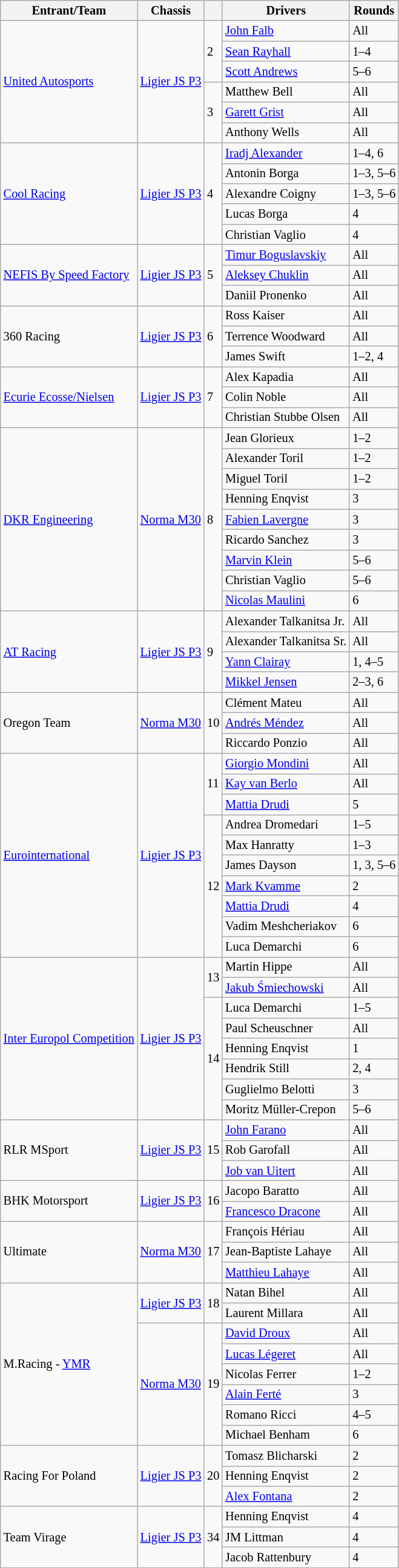<table class="wikitable" style="font-size: 85%">
<tr>
<th>Entrant/Team</th>
<th>Chassis</th>
<th></th>
<th>Drivers</th>
<th>Rounds</th>
</tr>
<tr>
<td rowspan=6> <a href='#'>United Autosports</a></td>
<td rowspan=6><a href='#'>Ligier JS P3</a></td>
<td rowspan=3>2</td>
<td> <a href='#'>John Falb</a></td>
<td>All</td>
</tr>
<tr>
<td> <a href='#'>Sean Rayhall</a></td>
<td>1–4</td>
</tr>
<tr>
<td> <a href='#'>Scott Andrews</a></td>
<td>5–6</td>
</tr>
<tr>
<td rowspan=3>3</td>
<td> Matthew Bell</td>
<td>All</td>
</tr>
<tr>
<td> <a href='#'>Garett Grist</a></td>
<td>All</td>
</tr>
<tr>
<td> Anthony Wells</td>
<td>All</td>
</tr>
<tr>
<td rowspan=5> <a href='#'>Cool Racing</a></td>
<td rowspan=5><a href='#'>Ligier JS P3</a></td>
<td rowspan=5>4</td>
<td> <a href='#'>Iradj Alexander</a></td>
<td>1–4, 6</td>
</tr>
<tr>
<td> Antonin Borga</td>
<td>1–3, 5–6</td>
</tr>
<tr>
<td> Alexandre Coigny</td>
<td>1–3, 5–6</td>
</tr>
<tr>
<td> Lucas Borga</td>
<td>4</td>
</tr>
<tr>
<td> Christian Vaglio</td>
<td>4</td>
</tr>
<tr>
<td rowspan=3> <a href='#'>NEFIS By Speed Factory</a></td>
<td rowspan=3><a href='#'>Ligier JS P3</a></td>
<td rowspan=3>5</td>
<td> <a href='#'>Timur Boguslavskiy</a></td>
<td>All</td>
</tr>
<tr>
<td> <a href='#'>Aleksey Chuklin</a></td>
<td>All</td>
</tr>
<tr>
<td> Daniil Pronenko</td>
<td>All</td>
</tr>
<tr>
<td rowspan=3> 360 Racing</td>
<td rowspan=3><a href='#'>Ligier JS P3</a></td>
<td rowspan=3>6</td>
<td> Ross Kaiser</td>
<td>All</td>
</tr>
<tr>
<td> Terrence Woodward</td>
<td>All</td>
</tr>
<tr>
<td> James Swift</td>
<td>1–2, 4</td>
</tr>
<tr>
<td rowspan=3> <a href='#'>Ecurie Ecosse/Nielsen</a></td>
<td rowspan=3><a href='#'>Ligier JS P3</a></td>
<td rowspan=3>7</td>
<td> Alex Kapadia</td>
<td>All</td>
</tr>
<tr>
<td> Colin Noble</td>
<td>All</td>
</tr>
<tr>
<td> Christian Stubbe Olsen</td>
<td>All</td>
</tr>
<tr>
<td rowspan=9> <a href='#'>DKR Engineering</a></td>
<td rowspan=9><a href='#'>Norma M30</a></td>
<td rowspan=9>8</td>
<td> Jean Glorieux</td>
<td>1–2</td>
</tr>
<tr>
<td> Alexander Toril</td>
<td>1–2</td>
</tr>
<tr>
<td> Miguel Toril</td>
<td>1–2</td>
</tr>
<tr>
<td> Henning Enqvist</td>
<td>3</td>
</tr>
<tr>
<td> <a href='#'>Fabien Lavergne</a></td>
<td>3</td>
</tr>
<tr>
<td> Ricardo Sanchez</td>
<td>3</td>
</tr>
<tr>
<td> <a href='#'>Marvin Klein</a></td>
<td>5–6</td>
</tr>
<tr>
<td> Christian Vaglio</td>
<td>5–6</td>
</tr>
<tr>
<td> <a href='#'>Nicolas Maulini</a></td>
<td>6</td>
</tr>
<tr>
<td rowspan=4> <a href='#'>AT Racing</a></td>
<td rowspan=4><a href='#'>Ligier JS P3</a></td>
<td rowspan=4>9</td>
<td> Alexander Talkanitsa Jr.</td>
<td>All</td>
</tr>
<tr>
<td> Alexander Talkanitsa Sr.</td>
<td>All</td>
</tr>
<tr>
<td> <a href='#'>Yann Clairay</a></td>
<td>1, 4–5</td>
</tr>
<tr>
<td> <a href='#'>Mikkel Jensen</a></td>
<td>2–3, 6</td>
</tr>
<tr>
<td rowspan=3> Oregon Team</td>
<td rowspan=3><a href='#'>Norma M30</a></td>
<td rowspan=3>10</td>
<td> Clément Mateu</td>
<td>All</td>
</tr>
<tr>
<td> <a href='#'>Andrés Méndez</a></td>
<td>All</td>
</tr>
<tr>
<td> Riccardo Ponzio</td>
<td>All</td>
</tr>
<tr>
<td rowspan=10> <a href='#'>Eurointernational</a></td>
<td rowspan=10><a href='#'>Ligier JS P3</a></td>
<td rowspan=3>11</td>
<td> <a href='#'>Giorgio Mondini</a></td>
<td>All</td>
</tr>
<tr>
<td> <a href='#'>Kay van Berlo</a></td>
<td>All</td>
</tr>
<tr>
<td> <a href='#'>Mattia Drudi</a></td>
<td>5</td>
</tr>
<tr>
<td rowspan=7>12</td>
<td> Andrea Dromedari</td>
<td>1–5</td>
</tr>
<tr>
<td> Max Hanratty</td>
<td>1–3</td>
</tr>
<tr>
<td> James Dayson</td>
<td>1, 3, 5–6</td>
</tr>
<tr>
<td> <a href='#'>Mark Kvamme</a></td>
<td>2</td>
</tr>
<tr>
<td> <a href='#'>Mattia Drudi</a></td>
<td>4</td>
</tr>
<tr>
<td> Vadim Meshcheriakov</td>
<td>6</td>
</tr>
<tr>
<td> Luca Demarchi</td>
<td>6</td>
</tr>
<tr>
<td rowspan=8> <a href='#'>Inter Europol Competition</a></td>
<td rowspan=8><a href='#'>Ligier JS P3</a></td>
<td rowspan=2>13</td>
<td> Martin Hippe</td>
<td>All</td>
</tr>
<tr>
<td> <a href='#'>Jakub Śmiechowski</a></td>
<td>All</td>
</tr>
<tr>
<td rowspan=6>14</td>
<td> Luca Demarchi</td>
<td>1–5</td>
</tr>
<tr>
<td> Paul Scheuschner</td>
<td>All</td>
</tr>
<tr>
<td> Henning Enqvist</td>
<td>1</td>
</tr>
<tr>
<td> Hendrik Still</td>
<td>2, 4</td>
</tr>
<tr>
<td> Guglielmo Belotti</td>
<td>3</td>
</tr>
<tr>
<td> Moritz Müller-Crepon</td>
<td>5–6</td>
</tr>
<tr>
<td rowspan=3> RLR MSport</td>
<td rowspan=3><a href='#'>Ligier JS P3</a></td>
<td rowspan=3>15</td>
<td> <a href='#'>John Farano</a></td>
<td>All</td>
</tr>
<tr>
<td> Rob Garofall</td>
<td>All</td>
</tr>
<tr>
<td> <a href='#'>Job van Uitert</a></td>
<td>All</td>
</tr>
<tr>
<td rowspan=2> BHK Motorsport</td>
<td rowspan=2><a href='#'>Ligier JS P3</a></td>
<td rowspan=2>16</td>
<td> Jacopo Baratto</td>
<td>All</td>
</tr>
<tr>
<td> <a href='#'>Francesco Dracone</a></td>
<td>All</td>
</tr>
<tr>
<td rowspan=3> Ultimate</td>
<td rowspan=3><a href='#'>Norma M30</a></td>
<td rowspan=3>17</td>
<td> François Hériau</td>
<td>All</td>
</tr>
<tr>
<td> Jean-Baptiste Lahaye</td>
<td>All</td>
</tr>
<tr>
<td> <a href='#'>Matthieu Lahaye</a></td>
<td>All</td>
</tr>
<tr>
<td rowspan=8> M.Racing - <a href='#'>YMR</a></td>
<td rowspan=2><a href='#'>Ligier JS P3</a></td>
<td rowspan=2>18</td>
<td> Natan Bihel</td>
<td>All</td>
</tr>
<tr>
<td> Laurent Millara</td>
<td>All</td>
</tr>
<tr>
<td rowspan=6><a href='#'>Norma M30</a></td>
<td rowspan=6>19</td>
<td> <a href='#'>David Droux</a></td>
<td>All</td>
</tr>
<tr>
<td> <a href='#'>Lucas Légeret</a></td>
<td>All</td>
</tr>
<tr>
<td> Nicolas Ferrer</td>
<td>1–2</td>
</tr>
<tr>
<td> <a href='#'>Alain Ferté</a></td>
<td>3</td>
</tr>
<tr>
<td> Romano Ricci</td>
<td>4–5</td>
</tr>
<tr>
<td> Michael Benham</td>
<td>6</td>
</tr>
<tr>
<td rowspan=3> Racing For Poland</td>
<td rowspan=3><a href='#'>Ligier JS P3</a></td>
<td rowspan=3>20</td>
<td> Tomasz Blicharski</td>
<td>2</td>
</tr>
<tr>
<td> Henning Enqvist</td>
<td>2</td>
</tr>
<tr>
<td> <a href='#'>Alex Fontana</a></td>
<td>2</td>
</tr>
<tr>
<td rowspan=3> Team Virage</td>
<td rowspan=3><a href='#'>Ligier JS P3</a></td>
<td rowspan=3>34</td>
<td> Henning Enqvist</td>
<td>4</td>
</tr>
<tr>
<td> JM Littman</td>
<td>4</td>
</tr>
<tr>
<td> Jacob Rattenbury</td>
<td>4</td>
</tr>
</table>
